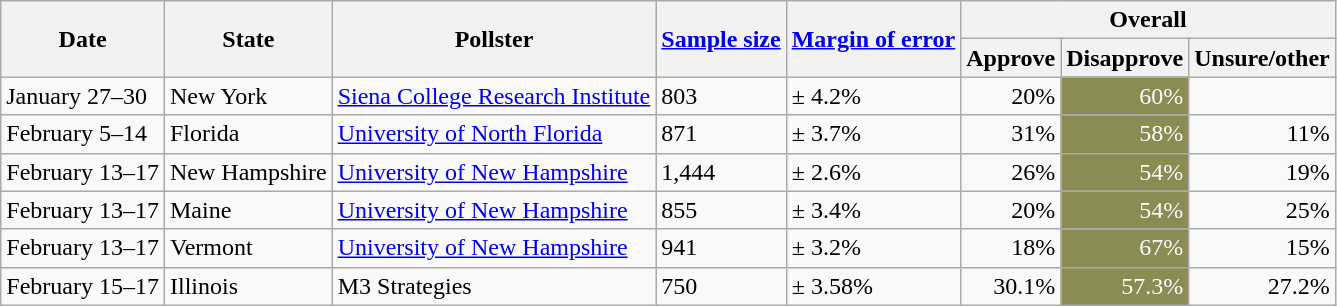<table class="wikitable sortable">
<tr>
<th rowspan="2">Date</th>
<th rowspan="2">State</th>
<th rowspan="2">Pollster</th>
<th rowspan="2"><a href='#'>Sample size</a></th>
<th rowspan="2"><a href='#'>Margin of error</a></th>
<th colspan="3">Overall</th>
</tr>
<tr>
<th>Approve</th>
<th>Disapprove</th>
<th>Unsure/other</th>
</tr>
<tr>
<td>January 27–30</td>
<td>New York</td>
<td><a href='#'>Siena College Research Institute</a></td>
<td>803 </td>
<td>± 4.2%</td>
<td align="right">20%</td>
<td align="right" style="background-color: #8B8B54; color: white;">60%</td>
<td></td>
</tr>
<tr>
<td>February 5–14</td>
<td>Florida</td>
<td><a href='#'>University of North Florida</a></td>
<td>871 </td>
<td>± 3.7%</td>
<td align="right">31%</td>
<td align="right" style="background-color: #8B8B54; color: white;">58%</td>
<td align="right">11%</td>
</tr>
<tr>
<td>February 13–17</td>
<td>New Hampshire</td>
<td><a href='#'>University of New Hampshire</a></td>
<td>1,444 </td>
<td>± 2.6%</td>
<td align="right">26%</td>
<td align="right" style="background-color: #8B8B54; color: white;">54%</td>
<td align="right">19%</td>
</tr>
<tr>
<td>February 13–17</td>
<td>Maine</td>
<td><a href='#'>University of New Hampshire</a></td>
<td>855 </td>
<td>± 3.4%</td>
<td align="right">20%</td>
<td align="right" style="background-color: #8B8B54; color: white;">54%</td>
<td align="right">25%</td>
</tr>
<tr>
<td>February 13–17</td>
<td>Vermont</td>
<td><a href='#'>University of New Hampshire</a></td>
<td>941 </td>
<td>± 3.2%</td>
<td align="right">18%</td>
<td align="right" style="background-color: #8B8B54; color: white;">67%</td>
<td align="right">15%</td>
</tr>
<tr>
<td>February 15–17</td>
<td>Illinois</td>
<td>M3 Strategies</td>
<td>750 </td>
<td>± 3.58%</td>
<td align="right">30.1%</td>
<td align="right" style="background-color: #8B8B54; color: white;">57.3%</td>
<td align="right">27.2%</td>
</tr>
</table>
